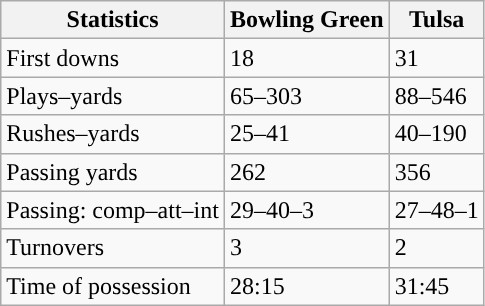<table class="wikitable" style="float:left">
<tr>
<th>Statistics</th>
<th>Bowling Green</th>
<th>Tulsa</th>
</tr>
<tr>
<td>First downs</td>
<td>18</td>
<td>31</td>
</tr>
<tr>
<td>Plays–yards</td>
<td>65–303</td>
<td>88–546</td>
</tr>
<tr>
<td>Rushes–yards</td>
<td>25–41</td>
<td>40–190</td>
</tr>
<tr>
<td>Passing yards</td>
<td>262</td>
<td>356</td>
</tr>
<tr>
<td>Passing: comp–att–int</td>
<td>29–40–3</td>
<td>27–48–1</td>
</tr>
<tr>
<td>Turnovers</td>
<td>3</td>
<td>2</td>
</tr>
<tr>
<td>Time of possession</td>
<td>28:15</td>
<td>31:45</td>
</tr>
</table>
